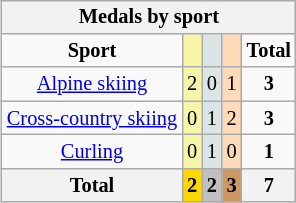<table class="wikitable" style="font-size:85%;float:right">
<tr style="background:#efefef;">
<th colspan=5>Medals by sport</th>
</tr>
<tr align=center>
<td><strong>Sport</strong></td>
<td bgcolor=#f7f6a8></td>
<td bgcolor=#dce5e5></td>
<td bgcolor=#ffdab9></td>
<td><strong>Total</strong></td>
</tr>
<tr align=center>
<td><a href='#'>Alpine skiing</a></td>
<td style="background:#F7F6A8;">2</td>
<td style="background:#DCE5E5;">0</td>
<td style="background:#FFDAB9;">1</td>
<td><strong>3</strong></td>
</tr>
<tr align=center>
<td><a href='#'>Cross-country skiing</a></td>
<td style="background:#F7F6A8;">0</td>
<td style="background:#DCE5E5;">1</td>
<td style="background:#FFDAB9;">2</td>
<td><strong>3</strong></td>
</tr>
<tr align=center>
<td><a href='#'>Curling</a></td>
<td style="background:#F7F6A8;">0</td>
<td style="background:#DCE5E5;">1</td>
<td style="background:#FFDAB9;">0</td>
<td><strong>1</strong></td>
</tr>
<tr align=center>
<th>Total</th>
<th style="background:gold;">2</th>
<th style="background:silver;">2</th>
<th style="background:#c96;">3</th>
<th>7</th>
</tr>
</table>
